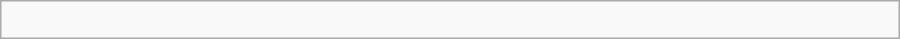<table class="wikitable" width=600px>
<tr>
<td><br></td>
</tr>
</table>
